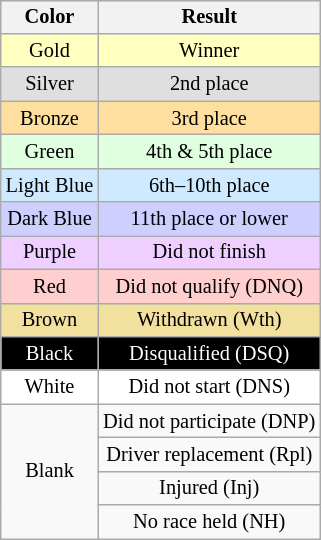<table style="margin-right:0; font-size:85%; text-align:center;" class="wikitable" align="right">
<tr>
<th>Color</th>
<th>Result</th>
</tr>
<tr style="background:#FFFFBF;">
<td>Gold</td>
<td>Winner</td>
</tr>
<tr style="background:#DFDFDF;">
<td>Silver</td>
<td>2nd place</td>
</tr>
<tr style="background:#FFDF9F;">
<td>Bronze</td>
<td>3rd place</td>
</tr>
<tr style="background:#DFFFDF;">
<td>Green</td>
<td>4th & 5th place</td>
</tr>
<tr style="background:#CFEAFF;">
<td>Light Blue</td>
<td>6th–10th place</td>
</tr>
<tr style="background:#CFCFFF;">
<td>Dark Blue</td>
<td>11th place or lower</td>
</tr>
<tr style="background:#EFCFFF;">
<td>Purple</td>
<td>Did not finish</td>
</tr>
<tr style="background:#FFCFCF;">
<td>Red</td>
<td>Did not qualify (DNQ)</td>
</tr>
<tr style="background:#F2E09F;">
<td>Brown</td>
<td>Withdrawn (Wth)</td>
</tr>
<tr style="background:#000000; color:white;">
<td>Black</td>
<td>Disqualified (DSQ)</td>
</tr>
<tr style="background:#FFFFFF;">
<td>White</td>
<td>Did not start (DNS)</td>
</tr>
<tr>
<td rowspan="4">Blank</td>
<td>Did not participate (DNP)</td>
</tr>
<tr>
<td>Driver replacement (Rpl)</td>
</tr>
<tr>
<td>Injured (Inj)</td>
</tr>
<tr>
<td>No race held (NH)</td>
</tr>
</table>
